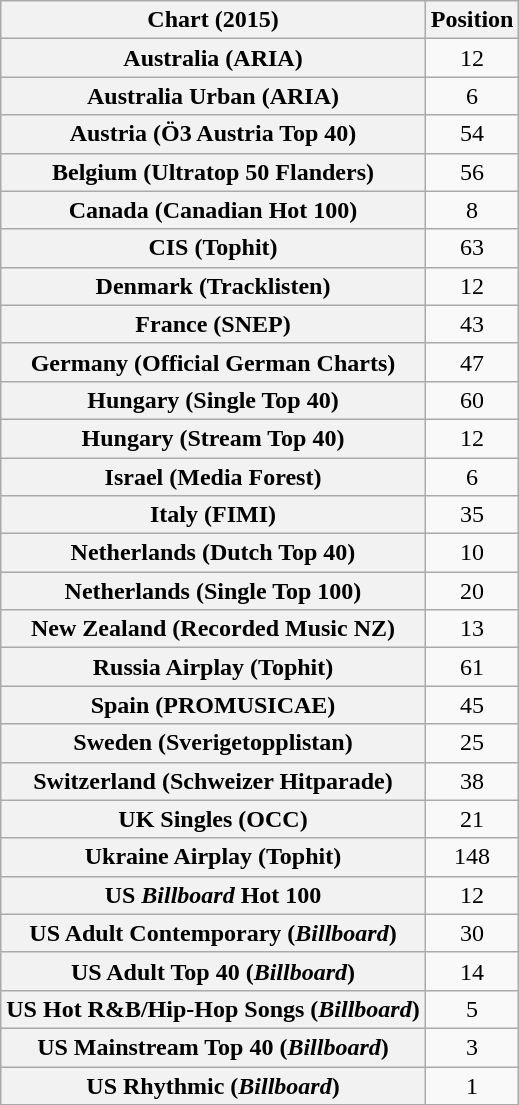<table class="wikitable plainrowheaders sortable" style="text-align:center">
<tr>
<th scope="col">Chart (2015)</th>
<th scope="col">Position</th>
</tr>
<tr>
<th scope="row">Australia (ARIA)</th>
<td>12</td>
</tr>
<tr>
<th scope="row">Australia Urban (ARIA)</th>
<td>6</td>
</tr>
<tr>
<th scope="row">Austria (Ö3 Austria Top 40)</th>
<td>54</td>
</tr>
<tr>
<th scope="row">Belgium (Ultratop 50 Flanders)</th>
<td>56</td>
</tr>
<tr>
<th scope="row">Canada (Canadian Hot 100)</th>
<td>8</td>
</tr>
<tr>
<th scope="row">CIS (Tophit)</th>
<td>63</td>
</tr>
<tr>
<th scope="row">Denmark (Tracklisten)</th>
<td>12</td>
</tr>
<tr>
<th scope="row">France (SNEP)</th>
<td>43</td>
</tr>
<tr>
<th scope="row">Germany (Official German Charts)</th>
<td>47</td>
</tr>
<tr>
<th scope="row">Hungary (Single Top 40)</th>
<td>60</td>
</tr>
<tr>
<th scope="row">Hungary (Stream Top 40)</th>
<td>12</td>
</tr>
<tr>
<th scope="row">Israel (Media Forest)</th>
<td>6</td>
</tr>
<tr>
<th scope="row">Italy (FIMI)</th>
<td>35</td>
</tr>
<tr>
<th scope="row">Netherlands (Dutch Top 40)</th>
<td>10</td>
</tr>
<tr>
<th scope="row">Netherlands (Single Top 100)</th>
<td>20</td>
</tr>
<tr>
<th scope="row">New Zealand (Recorded Music NZ)</th>
<td>13</td>
</tr>
<tr>
<th scope="row">Russia Airplay (Tophit)</th>
<td>61</td>
</tr>
<tr>
<th scope="row">Spain (PROMUSICAE)</th>
<td>45</td>
</tr>
<tr>
<th scope="row">Sweden (Sverigetopplistan)</th>
<td>25</td>
</tr>
<tr>
<th scope="row">Switzerland (Schweizer Hitparade)</th>
<td>38</td>
</tr>
<tr>
<th scope="row">UK Singles (OCC)</th>
<td>21</td>
</tr>
<tr>
<th scope="row">Ukraine Airplay (Tophit)</th>
<td>148</td>
</tr>
<tr>
<th scope="row">US <em>Billboard</em> Hot 100</th>
<td>12</td>
</tr>
<tr>
<th scope="row">US Adult Contemporary (<em>Billboard</em>)</th>
<td>30</td>
</tr>
<tr>
<th scope="row">US Adult Top 40 (<em>Billboard</em>)</th>
<td>14</td>
</tr>
<tr>
<th scope="row">US Hot R&B/Hip-Hop Songs (<em>Billboard</em>)</th>
<td>5</td>
</tr>
<tr>
<th scope="row">US Mainstream Top 40 (<em>Billboard</em>)</th>
<td>3</td>
</tr>
<tr>
<th scope="row">US Rhythmic (<em>Billboard</em>)</th>
<td>1</td>
</tr>
</table>
